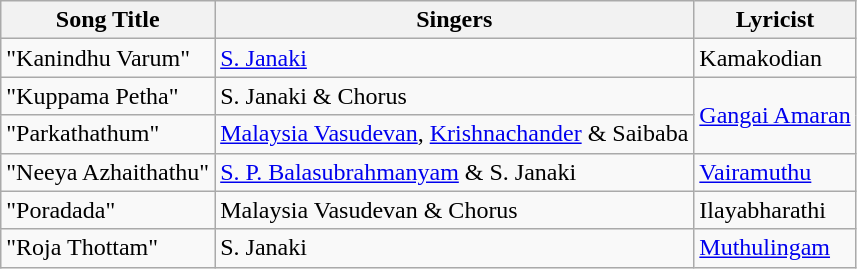<table class="wikitable">
<tr>
<th>Song Title</th>
<th>Singers</th>
<th>Lyricist</th>
</tr>
<tr>
<td>"Kanindhu Varum"</td>
<td><a href='#'>S. Janaki</a></td>
<td>Kamakodian</td>
</tr>
<tr>
<td>"Kuppama Petha"</td>
<td>S. Janaki & Chorus</td>
<td rowspan="2"><a href='#'>Gangai Amaran</a></td>
</tr>
<tr>
<td>"Parkathathum"</td>
<td><a href='#'>Malaysia Vasudevan</a>, <a href='#'>Krishnachander</a> & Saibaba</td>
</tr>
<tr>
<td>"Neeya Azhaithathu"</td>
<td><a href='#'>S. P. Balasubrahmanyam</a> & S. Janaki</td>
<td><a href='#'>Vairamuthu</a></td>
</tr>
<tr>
<td>"Poradada"</td>
<td>Malaysia Vasudevan & Chorus</td>
<td>Ilayabharathi</td>
</tr>
<tr>
<td>"Roja Thottam"</td>
<td>S. Janaki</td>
<td><a href='#'>Muthulingam</a></td>
</tr>
</table>
